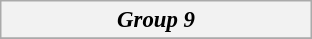<table class="wikitable collapsible collapsed" style="font-size:95%;">
<tr>
<th colspan="1" width="200"><em>Group 9</em></th>
</tr>
<tr>
</tr>
</table>
